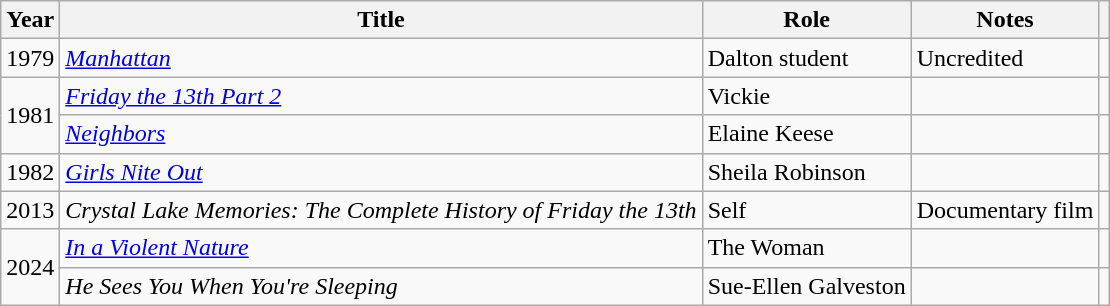<table class="wikitable sortable">
<tr>
<th>Year</th>
<th>Title</th>
<th>Role</th>
<th class="unsortable">Notes</th>
<th class="unsortable"></th>
</tr>
<tr>
<td>1979</td>
<td><em><a href='#'>Manhattan</a></em></td>
<td>Dalton student</td>
<td>Uncredited</td>
<td style="text-align:center;"></td>
</tr>
<tr>
<td rowspan="2">1981</td>
<td><em><a href='#'>Friday the 13th Part 2</a></em></td>
<td>Vickie</td>
<td></td>
<td style="text-align:center;"></td>
</tr>
<tr>
<td><em><a href='#'>Neighbors</a></em></td>
<td>Elaine Keese</td>
<td></td>
<td style="text-align:center;"></td>
</tr>
<tr>
<td>1982</td>
<td><em><a href='#'>Girls Nite Out</a></em></td>
<td>Sheila Robinson</td>
<td></td>
<td style="text-align:center;"></td>
</tr>
<tr>
<td>2013</td>
<td><em>Crystal Lake Memories: The Complete History of Friday the 13th</em></td>
<td>Self</td>
<td>Documentary film</td>
<td style="text-align:center;"></td>
</tr>
<tr>
<td rowspan="2">2024</td>
<td><em><a href='#'>In a Violent Nature</a></em></td>
<td>The Woman</td>
<td></td>
<td style="text-align:center;"></td>
</tr>
<tr>
<td><em>He Sees You When You're Sleeping</em></td>
<td>Sue-Ellen Galveston</td>
<td></td>
<td style="text-align:center;"></td>
</tr>
</table>
